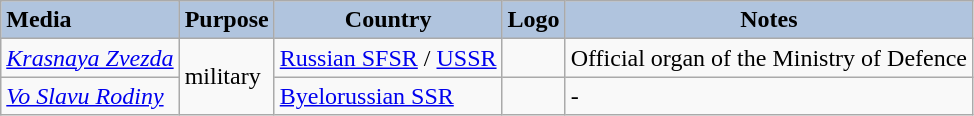<table class="wikitable" style="text-align: left">
<tr ">
<th style="text-align: left;background:#B0C4DE">Media</th>
<th style="background:#B0C4DE">Purpose</th>
<th style="background:#B0C4DE">Country</th>
<th style="background:#B0C4DE">Logo</th>
<th style="background:#B0C4DE">Notes</th>
</tr>
<tr>
<td align=left><em><a href='#'>Krasnaya Zvezda</a></em></td>
<td rowspan="2">military</td>
<td> <a href='#'>Russian SFSR</a> / <a href='#'>USSR</a></td>
<td></td>
<td>Official organ of the Ministry of Defence</td>
</tr>
<tr>
<td align=left><em><a href='#'>Vo Slavu Rodiny</a></em></td>
<td><a href='#'>Byelorussian SSR</a></td>
<td></td>
<td>-</td>
</tr>
</table>
